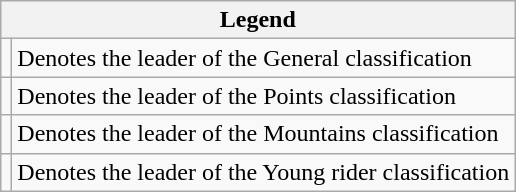<table class="wikitable">
<tr>
<th colspan=2>Legend</th>
</tr>
<tr>
<td></td>
<td>Denotes the leader of the General classification</td>
</tr>
<tr>
<td></td>
<td>Denotes the leader of the Points classification</td>
</tr>
<tr>
<td></td>
<td>Denotes the leader of the Mountains classification</td>
</tr>
<tr>
<td></td>
<td>Denotes the leader of the Young rider classification</td>
</tr>
</table>
